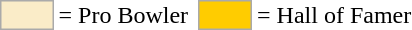<table>
<tr>
<td style="background-color:#faecc8; border:1px solid #aaaaaa; width:2em;"></td>
<td>= Pro Bowler </td>
<td></td>
<td style="background-color:#FFCC00; border:1px solid #aaaaaa; width:2em;"></td>
<td>= Hall of Famer</td>
</tr>
</table>
